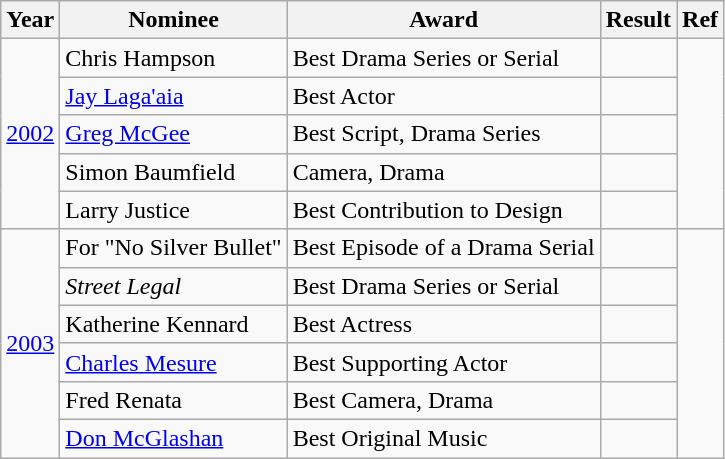<table class="wikitable">
<tr>
<th>Year</th>
<th>Nominee</th>
<th>Award</th>
<th>Result</th>
<th>Ref</th>
</tr>
<tr>
<td rowspan="5"><a href='#'>2002</a></td>
<td>Chris Hampson</td>
<td>Best Drama Series or Serial</td>
<td></td>
<td rowspan="5"></td>
</tr>
<tr>
<td><a href='#'>Jay Laga'aia</a></td>
<td>Best Actor</td>
<td></td>
</tr>
<tr>
<td><a href='#'>Greg McGee</a></td>
<td>Best Script, Drama Series</td>
<td></td>
</tr>
<tr>
<td>Simon Baumfield</td>
<td>Camera, Drama</td>
<td></td>
</tr>
<tr>
<td>Larry Justice</td>
<td>Best Contribution to Design</td>
<td></td>
</tr>
<tr>
<td rowspan="6"><a href='#'>2003</a></td>
<td>For "No Silver Bullet"</td>
<td>Best Episode of a Drama Serial</td>
<td></td>
<td rowspan="6"></td>
</tr>
<tr>
<td><em>Street Legal</em></td>
<td>Best Drama Series or Serial</td>
<td></td>
</tr>
<tr>
<td>Katherine Kennard</td>
<td>Best Actress</td>
<td></td>
</tr>
<tr>
<td><a href='#'>Charles Mesure</a></td>
<td>Best Supporting Actor</td>
<td></td>
</tr>
<tr>
<td>Fred Renata</td>
<td>Best Camera, Drama</td>
<td></td>
</tr>
<tr>
<td><a href='#'>Don McGlashan</a></td>
<td>Best Original Music</td>
<td></td>
</tr>
</table>
